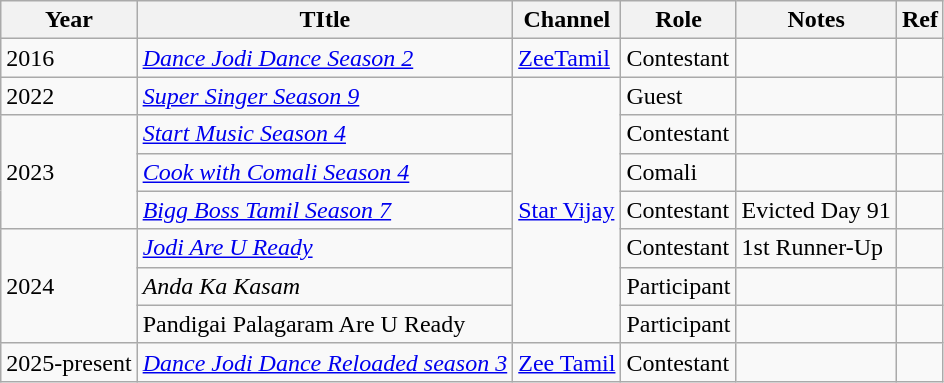<table class="wikitable">
<tr>
<th>Year</th>
<th>TItle</th>
<th>Channel</th>
<th>Role</th>
<th>Notes</th>
<th>Ref</th>
</tr>
<tr>
<td>2016</td>
<td><em><a href='#'>Dance Jodi Dance Season 2</a></em></td>
<td><a href='#'>ZeeTamil</a></td>
<td>Contestant</td>
<td></td>
<td></td>
</tr>
<tr>
<td>2022</td>
<td><em><a href='#'>Super Singer Season 9</a></em></td>
<td rowspan="7"><a href='#'>Star Vijay</a></td>
<td>Guest</td>
<td></td>
<td></td>
</tr>
<tr>
<td rowspan="3">2023</td>
<td><em><a href='#'>Start Music Season 4</a></em></td>
<td>Contestant</td>
<td></td>
<td></td>
</tr>
<tr>
<td><em><a href='#'>Cook with Comali Season 4</a></em></td>
<td>Comali</td>
<td></td>
<td></td>
</tr>
<tr>
<td><em><a href='#'>Bigg Boss Tamil Season 7</a></em></td>
<td>Contestant</td>
<td>Evicted Day 91</td>
<td></td>
</tr>
<tr>
<td rowspan="3">2024</td>
<td><em><a href='#'>Jodi Are U Ready</a></em></td>
<td>Contestant</td>
<td>1st Runner-Up</td>
<td></td>
</tr>
<tr>
<td><em>Anda Ka Kasam</em></td>
<td>Participant</td>
<td></td>
<td></td>
</tr>
<tr>
<td>Pandigai Palagaram Are U Ready</td>
<td>Participant</td>
<td></td>
<td></td>
</tr>
<tr>
<td>2025-present</td>
<td><em><a href='#'>Dance Jodi Dance Reloaded season 3</a></em></td>
<td><a href='#'>Zee Tamil</a></td>
<td>Contestant</td>
<td></td>
<td></td>
</tr>
</table>
